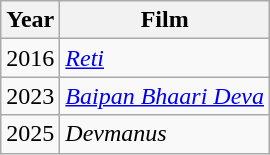<table class="wikitable sortable">
<tr>
<th>Year</th>
<th>Film</th>
</tr>
<tr>
<td>2016</td>
<td><em><a href='#'>Reti</a></em></td>
</tr>
<tr>
<td>2023</td>
<td><em><a href='#'>Baipan Bhaari Deva</a></em></td>
</tr>
<tr>
<td>2025</td>
<td><em>Devmanus</em></td>
</tr>
</table>
